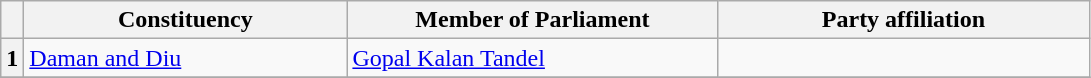<table class="wikitable sortable">
<tr style="text-align:center;">
<th></th>
<th style="width:13em">Constituency</th>
<th style="width:15em">Member of Parliament</th>
<th colspan="2" style="width:15em">Party affiliation</th>
</tr>
<tr>
<th>1</th>
<td><a href='#'>Daman and Diu</a></td>
<td><a href='#'>Gopal Kalan Tandel</a></td>
<td></td>
</tr>
<tr>
</tr>
</table>
